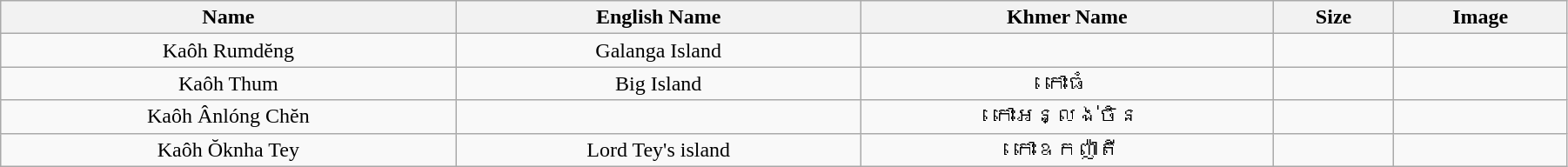<table class="wikitable sortable"  style="text-align:center; width:95%">
<tr>
<th>Name</th>
<th>English Name</th>
<th>Khmer Name</th>
<th>Size</th>
<th>Image</th>
</tr>
<tr>
<td>Kaôh Rumdĕng</td>
<td>Galanga Island</td>
<td></td>
<td></td>
<td></td>
</tr>
<tr>
<td>Kaôh Thum</td>
<td>Big Island</td>
<td>កោះធំ</td>
<td></td>
<td></td>
</tr>
<tr កោះក្របី>
<td>Kaôh Ânlóng Chĕn</td>
<td></td>
<td>កោះអន្លង់ចិន</td>
<td></td>
<td></td>
</tr>
<tr>
<td>Kaôh Ŏknha Tey</td>
<td>Lord Tey's island</td>
<td>កោះឧកញ៉ាតី</td>
<td></td>
<td></td>
</tr>
</table>
